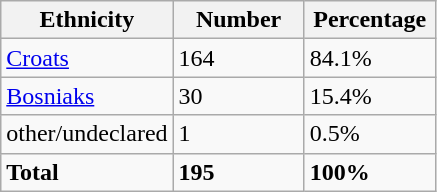<table class="wikitable">
<tr>
<th width="100px">Ethnicity</th>
<th width="80px">Number</th>
<th width="80px">Percentage</th>
</tr>
<tr>
<td><a href='#'>Croats</a></td>
<td>164</td>
<td>84.1%</td>
</tr>
<tr>
<td><a href='#'>Bosniaks</a></td>
<td>30</td>
<td>15.4%</td>
</tr>
<tr>
<td>other/undeclared</td>
<td>1</td>
<td>0.5%</td>
</tr>
<tr>
<td><strong>Total</strong></td>
<td><strong>195</strong></td>
<td><strong>100%</strong></td>
</tr>
</table>
